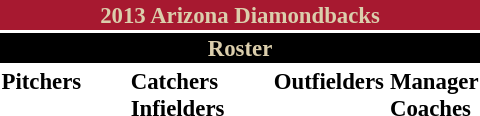<table class="toccolours" style="font-size: 95%;">
<tr>
<th colspan="10" style="background-color: #A71930; color: #DBCEAC; text-align: center;">2013 Arizona Diamondbacks</th>
</tr>
<tr>
<td colspan="10" style="background-color: black; color: #DBCEAC; text-align: center;"><strong>Roster</strong></td>
</tr>
<tr>
<td valign="top"><strong>Pitchers</strong><br>





















</td>
<td width="25px"></td>
<td valign="top"><strong>Catchers</strong><br>


<strong>Infielders</strong>










</td>
<td width="25px"></td>
<td valign="top"><strong>Outfielders</strong><br>





</td>
<td valign="top"><strong>Manager</strong><br>
<strong>Coaches</strong>
 
 
 
 
 
 
 
 </td>
</tr>
<tr>
</tr>
</table>
